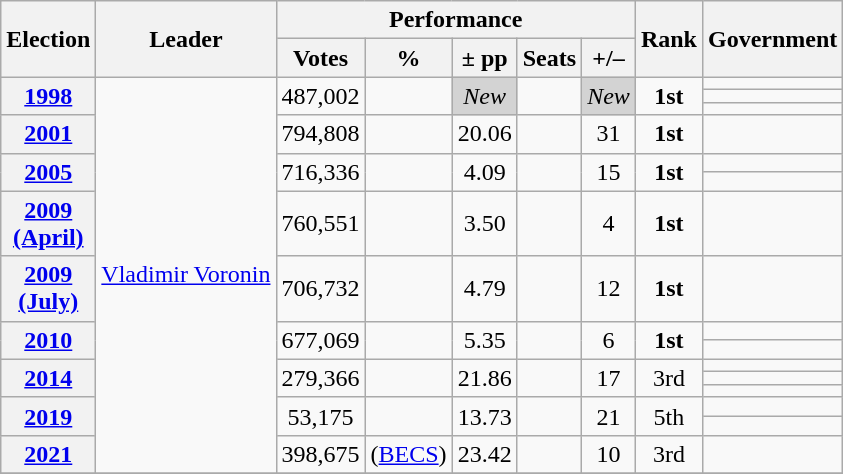<table class=wikitable style=text-align:center>
<tr>
<th rowspan="2"><strong>Election</strong></th>
<th rowspan="2">Leader</th>
<th colspan="5" scope="col">Performance</th>
<th rowspan="2">Rank</th>
<th rowspan="2">Government</th>
</tr>
<tr>
<th><strong>Votes</strong></th>
<th><strong>%</strong></th>
<th><strong>± pp</strong></th>
<th><strong>Seats</strong></th>
<th><strong>+/–</strong></th>
</tr>
<tr>
<th rowspan="3"><a href='#'>1998</a></th>
<td rowspan="16"><a href='#'>Vladimir Voronin</a></td>
<td rowspan="3">487,002</td>
<td rowspan="3"></td>
<td rowspan="3" bgcolor="lightgrey"><em>New</em></td>
<td rowspan="3"></td>
<td rowspan="3" bgcolor="lightgrey"><em>New</em></td>
<td rowspan="3"><strong>1st</strong></td>
<td></td>
</tr>
<tr>
<td></td>
</tr>
<tr>
<td></td>
</tr>
<tr>
<th rowspan="1"><a href='#'>2001</a></th>
<td rowspan="1">794,808</td>
<td rowspan="1"></td>
<td rowspan="1"> 20.06</td>
<td rowspan="1"></td>
<td rowspan="1"> 31</td>
<td rowspan="1"> <strong>1st</strong></td>
<td></td>
</tr>
<tr>
<th rowspan="2"><a href='#'>2005</a></th>
<td rowspan="2">716,336</td>
<td rowspan="2"></td>
<td rowspan="2"> 4.09</td>
<td rowspan="2"></td>
<td rowspan="2"> 15</td>
<td rowspan="2"> <strong>1st</strong></td>
<td></td>
</tr>
<tr>
<td></td>
</tr>
<tr>
<th rowspan="1"><a href='#'>2009<br>(April)</a></th>
<td rowspan="1">760,551</td>
<td rowspan="1"></td>
<td rowspan="1"> 3.50</td>
<td rowspan="1"></td>
<td rowspan="1"> 4</td>
<td rowspan="1"> <strong>1st</strong></td>
<td></td>
</tr>
<tr>
<th rowspan="1"><a href='#'>2009<br>(July)</a></th>
<td rowspan="1">706,732</td>
<td rowspan="1"></td>
<td rowspan="1"> 4.79</td>
<td rowspan="1"></td>
<td rowspan="1"> 12</td>
<td rowspan="1"> <strong>1st</strong></td>
<td></td>
</tr>
<tr>
<th rowspan="2"><a href='#'>2010</a></th>
<td rowspan="2">677,069</td>
<td rowspan="2"></td>
<td rowspan="2"> 5.35</td>
<td rowspan="2"></td>
<td rowspan="2"> 6</td>
<td rowspan="2"> <strong>1st</strong></td>
<td></td>
</tr>
<tr>
<td></td>
</tr>
<tr>
<th rowspan="3"><a href='#'>2014</a></th>
<td rowspan="3">279,366</td>
<td rowspan="3"></td>
<td rowspan="3"> 21.86</td>
<td rowspan="3"></td>
<td rowspan="3"> 17</td>
<td rowspan="3"> 3rd</td>
<td></td>
</tr>
<tr>
<td></td>
</tr>
<tr>
<td></td>
</tr>
<tr>
<th rowspan="2"><a href='#'>2019</a></th>
<td rowspan="2">53,175</td>
<td rowspan="2"></td>
<td rowspan="2"> 13.73</td>
<td rowspan="2"></td>
<td rowspan="2"> 21</td>
<td rowspan="2"> 5th</td>
<td></td>
</tr>
<tr>
<td></td>
</tr>
<tr>
<th><a href='#'>2021</a></th>
<td>398,675</td>
<td> (<a href='#'>BECS</a>)</td>
<td> 23.42</td>
<td></td>
<td> 10</td>
<td> 3rd</td>
<td></td>
</tr>
<tr>
</tr>
</table>
